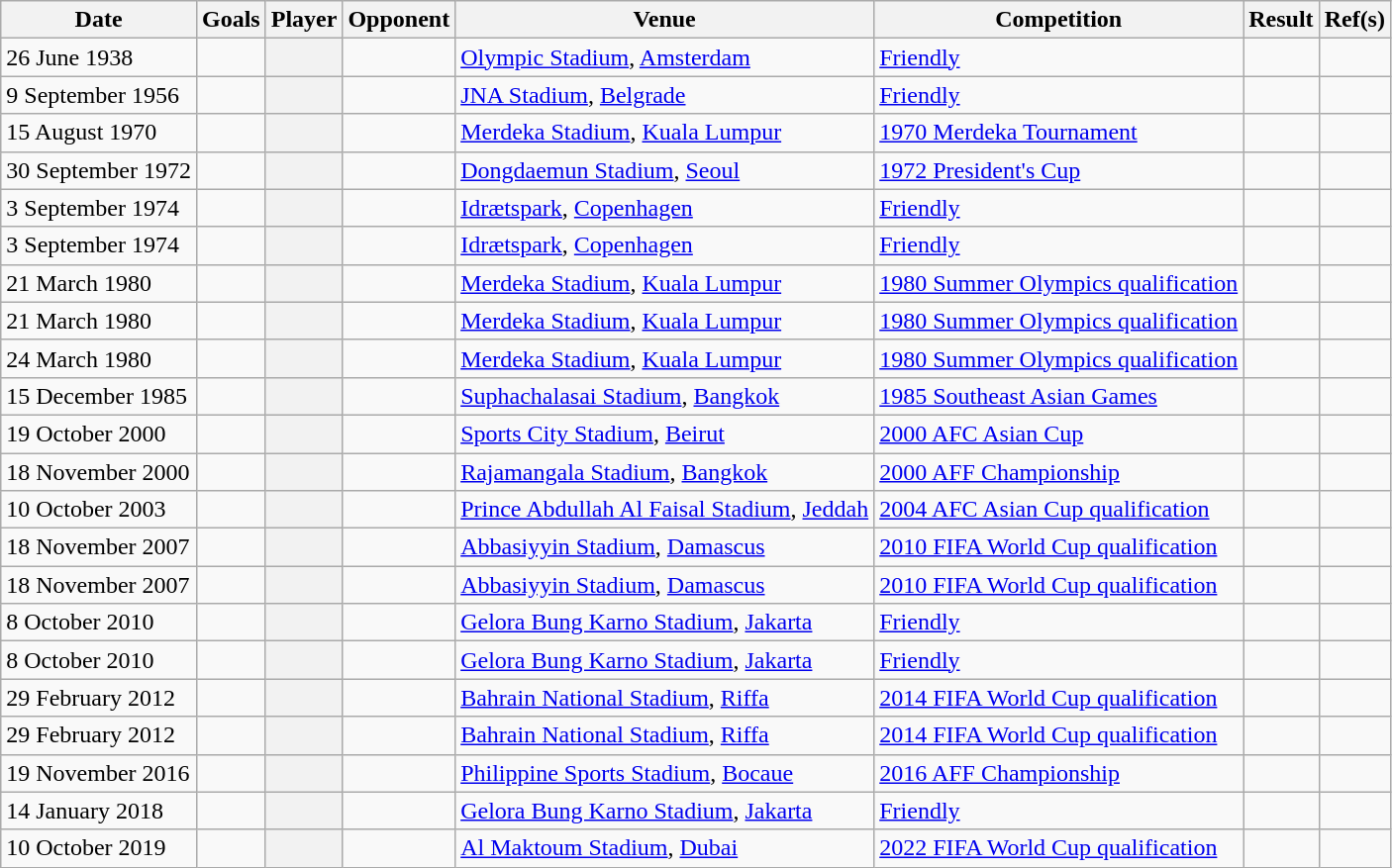<table class="wikitable plainrowheaders sortable">
<tr>
<th scope="col">Date</th>
<th scope="col">Goals</th>
<th scope="col">Player</th>
<th scope="col">Opponent</th>
<th scope="col">Venue</th>
<th scope="col">Competition</th>
<th scope="col">Result </th>
<th scope="col" class="unsortable">Ref(s)</th>
</tr>
<tr>
<td>26 June 1938</td>
<td></td>
<th scope="row"></th>
<td></td>
<td><a href='#'>Olympic Stadium</a>, <a href='#'>Amsterdam</a></td>
<td><a href='#'>Friendly</a></td>
<td></td>
<td></td>
</tr>
<tr>
<td>9 September 1956</td>
<td></td>
<th scope="row"></th>
<td></td>
<td><a href='#'>JNA Stadium</a>, <a href='#'>Belgrade</a></td>
<td><a href='#'>Friendly</a></td>
<td></td>
<td></td>
</tr>
<tr>
<td>15 August 1970</td>
<td></td>
<th scope="row"></th>
<td></td>
<td><a href='#'>Merdeka Stadium</a>, <a href='#'>Kuala Lumpur</a></td>
<td><a href='#'>1970 Merdeka Tournament</a></td>
<td></td>
<td></td>
</tr>
<tr>
<td>30 September 1972</td>
<td></td>
<th scope="row"></th>
<td></td>
<td><a href='#'>Dongdaemun Stadium</a>, <a href='#'>Seoul</a></td>
<td><a href='#'>1972 President's Cup</a></td>
<td></td>
<td></td>
</tr>
<tr>
<td>3 September 1974</td>
<td></td>
<th scope="row"></th>
<td></td>
<td><a href='#'>Idrætspark</a>, <a href='#'>Copenhagen</a></td>
<td><a href='#'>Friendly</a></td>
<td></td>
<td></td>
</tr>
<tr>
<td>3 September 1974</td>
<td></td>
<th scope="row"></th>
<td></td>
<td><a href='#'>Idrætspark</a>, <a href='#'>Copenhagen</a></td>
<td><a href='#'>Friendly</a></td>
<td></td>
<td></td>
</tr>
<tr>
<td>21 March 1980</td>
<td></td>
<th scope="row"></th>
<td></td>
<td><a href='#'>Merdeka Stadium</a>, <a href='#'>Kuala Lumpur</a></td>
<td><a href='#'>1980 Summer Olympics qualification</a></td>
<td></td>
<td></td>
</tr>
<tr>
<td>21 March 1980</td>
<td></td>
<th scope="row"></th>
<td></td>
<td><a href='#'>Merdeka Stadium</a>, <a href='#'>Kuala Lumpur</a></td>
<td><a href='#'>1980 Summer Olympics qualification</a></td>
<td></td>
<td></td>
</tr>
<tr>
<td>24 March 1980</td>
<td></td>
<th scope="row"></th>
<td></td>
<td><a href='#'>Merdeka Stadium</a>, <a href='#'>Kuala Lumpur</a></td>
<td><a href='#'>1980 Summer Olympics qualification</a></td>
<td></td>
<td></td>
</tr>
<tr>
<td>15 December 1985</td>
<td></td>
<th scope="row"></th>
<td></td>
<td><a href='#'>Suphachalasai Stadium</a>, <a href='#'>Bangkok</a></td>
<td><a href='#'>1985 Southeast Asian Games</a></td>
<td></td>
<td></td>
</tr>
<tr>
<td>19 October 2000</td>
<td></td>
<th scope="row"></th>
<td></td>
<td><a href='#'>Sports City Stadium</a>, <a href='#'>Beirut</a></td>
<td><a href='#'>2000 AFC Asian Cup</a></td>
<td></td>
<td></td>
</tr>
<tr>
<td>18 November 2000</td>
<td></td>
<th scope="row"></th>
<td></td>
<td><a href='#'>Rajamangala Stadium</a>, <a href='#'>Bangkok</a></td>
<td><a href='#'>2000 AFF Championship</a></td>
<td></td>
<td></td>
</tr>
<tr>
<td>10 October 2003</td>
<td></td>
<th scope="row"></th>
<td></td>
<td><a href='#'>Prince Abdullah Al Faisal Stadium</a>, <a href='#'>Jeddah</a></td>
<td><a href='#'>2004 AFC Asian Cup qualification</a></td>
<td></td>
<td></td>
</tr>
<tr>
<td>18 November 2007</td>
<td></td>
<th scope="row"></th>
<td></td>
<td><a href='#'>Abbasiyyin Stadium</a>, <a href='#'>Damascus</a></td>
<td><a href='#'>2010 FIFA World Cup qualification</a></td>
<td></td>
<td></td>
</tr>
<tr>
<td>18 November 2007</td>
<td></td>
<th scope="row"></th>
<td></td>
<td><a href='#'>Abbasiyyin Stadium</a>, <a href='#'>Damascus</a></td>
<td><a href='#'>2010 FIFA World Cup qualification</a></td>
<td></td>
<td></td>
</tr>
<tr>
<td>8 October 2010</td>
<td></td>
<th scope="row"></th>
<td></td>
<td><a href='#'>Gelora Bung Karno Stadium</a>, <a href='#'>Jakarta</a></td>
<td><a href='#'>Friendly</a></td>
<td></td>
<td></td>
</tr>
<tr>
<td>8 October 2010</td>
<td></td>
<th scope="row"></th>
<td></td>
<td><a href='#'>Gelora Bung Karno Stadium</a>, <a href='#'>Jakarta</a></td>
<td><a href='#'>Friendly</a></td>
<td></td>
<td></td>
</tr>
<tr>
<td>29 February 2012</td>
<td></td>
<th scope="row"></th>
<td></td>
<td><a href='#'>Bahrain National Stadium</a>, <a href='#'>Riffa</a></td>
<td><a href='#'>2014 FIFA World Cup qualification</a></td>
<td></td>
<td></td>
</tr>
<tr>
<td>29 February 2012</td>
<td></td>
<th scope="row"></th>
<td></td>
<td><a href='#'>Bahrain National Stadium</a>, <a href='#'>Riffa</a></td>
<td><a href='#'>2014 FIFA World Cup qualification</a></td>
<td></td>
<td></td>
</tr>
<tr>
<td>19 November 2016</td>
<td></td>
<th scope="row"></th>
<td></td>
<td><a href='#'>Philippine Sports Stadium</a>, <a href='#'>Bocaue</a></td>
<td><a href='#'>2016 AFF Championship</a></td>
<td></td>
<td></td>
</tr>
<tr>
<td>14 January 2018</td>
<td></td>
<th scope="row"></th>
<td></td>
<td><a href='#'>Gelora Bung Karno Stadium</a>, <a href='#'>Jakarta</a></td>
<td><a href='#'>Friendly</a></td>
<td></td>
<td></td>
</tr>
<tr>
<td>10 October 2019</td>
<td></td>
<th scope="row"></th>
<td></td>
<td><a href='#'>Al Maktoum Stadium</a>, <a href='#'>Dubai</a></td>
<td><a href='#'>2022 FIFA World Cup qualification</a></td>
<td></td>
<td></td>
</tr>
</table>
